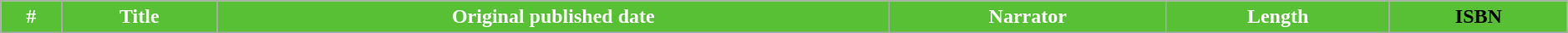<table class="wikitable" style="width:99%;">
<tr>
<th style="background:#58c035;color:#fff;">#</th>
<th style="background:#58c035;color:#fff;">Title</th>
<th style="background:#58c035;color:#fff;">Original published date</th>
<th style="background:#58c035;color:#fff;">Narrator</th>
<th style="background:#58c035;color:#fff;">Length</th>
<th style="background:#58c035;"><span>ISBN</span><br>













</th>
</tr>
</table>
